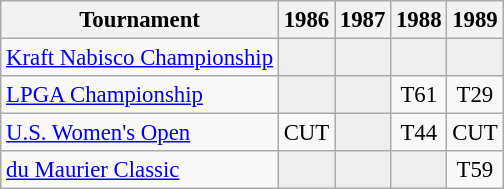<table class="wikitable" style="font-size:95%;text-align:center;">
<tr>
<th>Tournament</th>
<th>1986</th>
<th>1987</th>
<th>1988</th>
<th>1989</th>
</tr>
<tr>
<td align=left><a href='#'>Kraft Nabisco Championship</a></td>
<td style="background:#eeeeee;"></td>
<td style="background:#eeeeee;"></td>
<td style="background:#eeeeee;"></td>
<td style="background:#eeeeee;"></td>
</tr>
<tr>
<td align=left><a href='#'>LPGA Championship</a></td>
<td style="background:#eeeeee;"></td>
<td style="background:#eeeeee;"></td>
<td>T61</td>
<td>T29</td>
</tr>
<tr>
<td align=left><a href='#'>U.S. Women's Open</a></td>
<td>CUT</td>
<td style="background:#eeeeee;"></td>
<td>T44</td>
<td>CUT</td>
</tr>
<tr>
<td align=left><a href='#'>du Maurier Classic</a></td>
<td style="background:#eeeeee;"></td>
<td style="background:#eeeeee;"></td>
<td style="background:#eeeeee;"></td>
<td>T59</td>
</tr>
</table>
